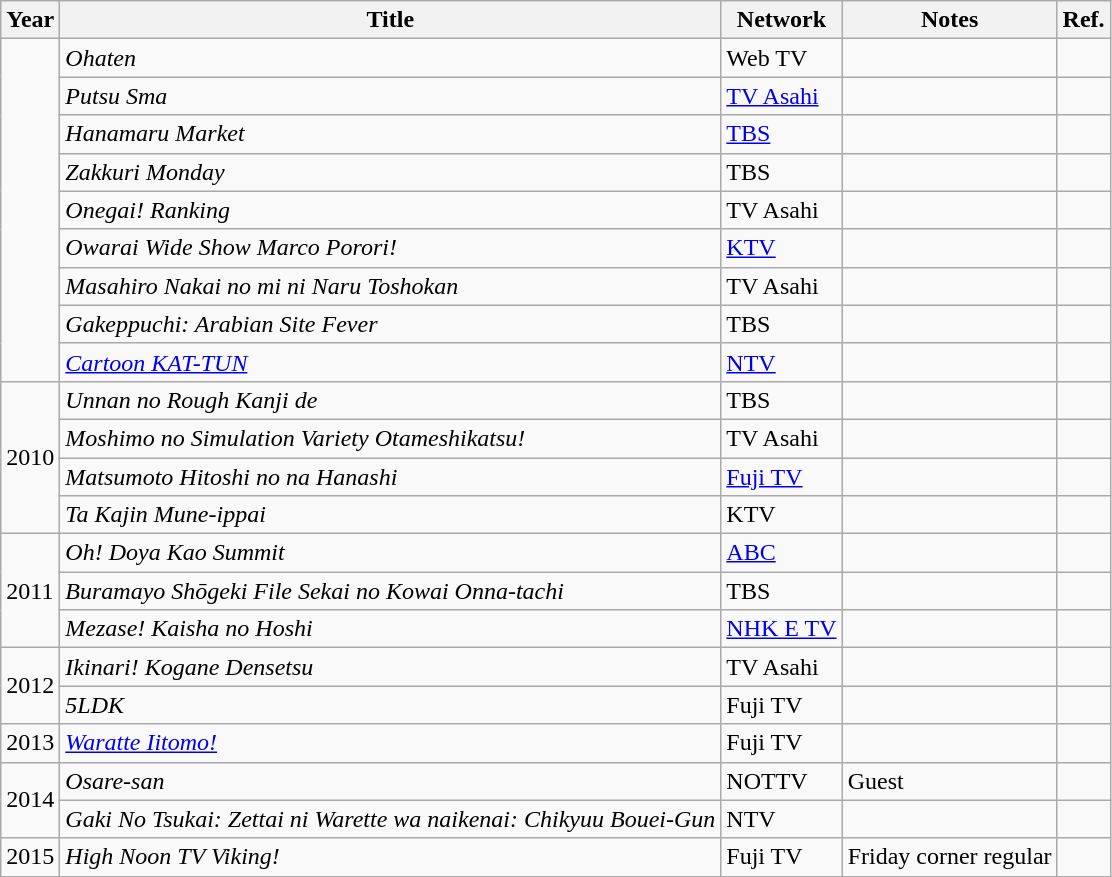<table class="wikitable">
<tr>
<th>Year</th>
<th>Title</th>
<th>Network</th>
<th>Notes</th>
<th>Ref.</th>
</tr>
<tr>
<td rowspan="9"></td>
<td><em>Ohaten</em></td>
<td>Web TV</td>
<td></td>
<td></td>
</tr>
<tr>
<td><em>Putsu Sma</em></td>
<td><a href='#'>TV Asahi</a></td>
<td></td>
<td></td>
</tr>
<tr>
<td><em>Hanamaru Market</em></td>
<td><a href='#'>TBS</a></td>
<td></td>
<td></td>
</tr>
<tr>
<td><em>Zakkuri Monday</em></td>
<td>TBS</td>
<td></td>
<td></td>
</tr>
<tr>
<td><em>Onegai! Ranking</em></td>
<td>TV Asahi</td>
<td></td>
<td></td>
</tr>
<tr>
<td><em>Owarai Wide Show Marco Porori!</em></td>
<td><a href='#'>KTV</a></td>
<td></td>
<td></td>
</tr>
<tr>
<td><em>Masahiro Nakai no mi ni Naru Toshokan</em></td>
<td>TV Asahi</td>
<td></td>
<td></td>
</tr>
<tr>
<td><em>Gakeppuchi: Arabian Site Fever</em></td>
<td>TBS</td>
<td></td>
<td></td>
</tr>
<tr>
<td><em><a href='#'>Cartoon KAT-TUN</a></em></td>
<td><a href='#'>NTV</a></td>
<td></td>
<td></td>
</tr>
<tr>
<td rowspan="4">2010</td>
<td><em>Unnan no Rough Kanji de</em></td>
<td>TBS</td>
<td></td>
<td></td>
</tr>
<tr>
<td><em>Moshimo no Simulation Variety Otameshikatsu!</em></td>
<td>TV Asahi</td>
<td></td>
<td></td>
</tr>
<tr>
<td><em>Matsumoto Hitoshi no na Hanashi</em></td>
<td><a href='#'>Fuji TV</a></td>
<td></td>
<td></td>
</tr>
<tr>
<td><em>Ta Kajin Mune-ippai</em></td>
<td>KTV</td>
<td></td>
<td></td>
</tr>
<tr>
<td rowspan="3">2011</td>
<td><em>Oh! Doya Kao Summit</em></td>
<td><a href='#'>ABC</a></td>
<td></td>
<td></td>
</tr>
<tr>
<td><em>Buramayo Shōgeki File Sekai no Kowai Onna-tachi</em></td>
<td>TBS</td>
<td></td>
<td></td>
</tr>
<tr>
<td><em>Mezase! Kaisha no Hoshi</em></td>
<td><a href='#'>NHK E TV</a></td>
<td></td>
<td></td>
</tr>
<tr>
<td rowspan="2">2012</td>
<td><em>Ikinari! Kogane Densetsu</em></td>
<td>TV Asahi</td>
<td></td>
<td></td>
</tr>
<tr>
<td><em>5LDK</em></td>
<td>Fuji TV</td>
<td></td>
<td></td>
</tr>
<tr>
<td>2013</td>
<td><em><a href='#'>Waratte Iitomo!</a></em></td>
<td>Fuji TV</td>
<td></td>
<td></td>
</tr>
<tr>
<td rowspan="2">2014</td>
<td><em>Osare-san</em></td>
<td>NOTTV</td>
<td>Guest</td>
<td></td>
</tr>
<tr>
<td><em>Gaki No Tsukai: Zettai ni Warette wa naikenai: Chikyuu Bouei-Gun</em></td>
<td>NTV</td>
<td></td>
<td></td>
</tr>
<tr>
<td>2015</td>
<td><em>High Noon TV Viking!</em></td>
<td>Fuji TV</td>
<td>Friday corner regular</td>
<td></td>
</tr>
</table>
